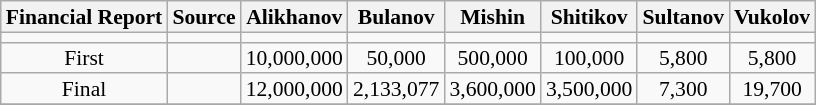<table class="wikitable" style="text-align:center; font-size:90%; line-height:14px">
<tr>
<th>Financial Report</th>
<th>Source</th>
<th>Alikhanov</th>
<th>Bulanov</th>
<th>Mishin</th>
<th>Shitikov</th>
<th>Sultanov</th>
<th>Vukolov</th>
</tr>
<tr>
<td></td>
<td></td>
<td bgcolor=></td>
<td bgcolor=></td>
<td bgcolor=></td>
<td bgcolor=></td>
<td bgcolor=></td>
<td bgcolor=></td>
</tr>
<tr align=center>
<td>First</td>
<td></td>
<td>10,000,000</td>
<td>50,000</td>
<td>500,000</td>
<td>100,000</td>
<td>5,800</td>
<td>5,800</td>
</tr>
<tr>
<td>Final</td>
<td></td>
<td>12,000,000</td>
<td>2,133,077</td>
<td>3,600,000</td>
<td>3,500,000</td>
<td>7,300</td>
<td>19,700</td>
</tr>
<tr>
</tr>
</table>
